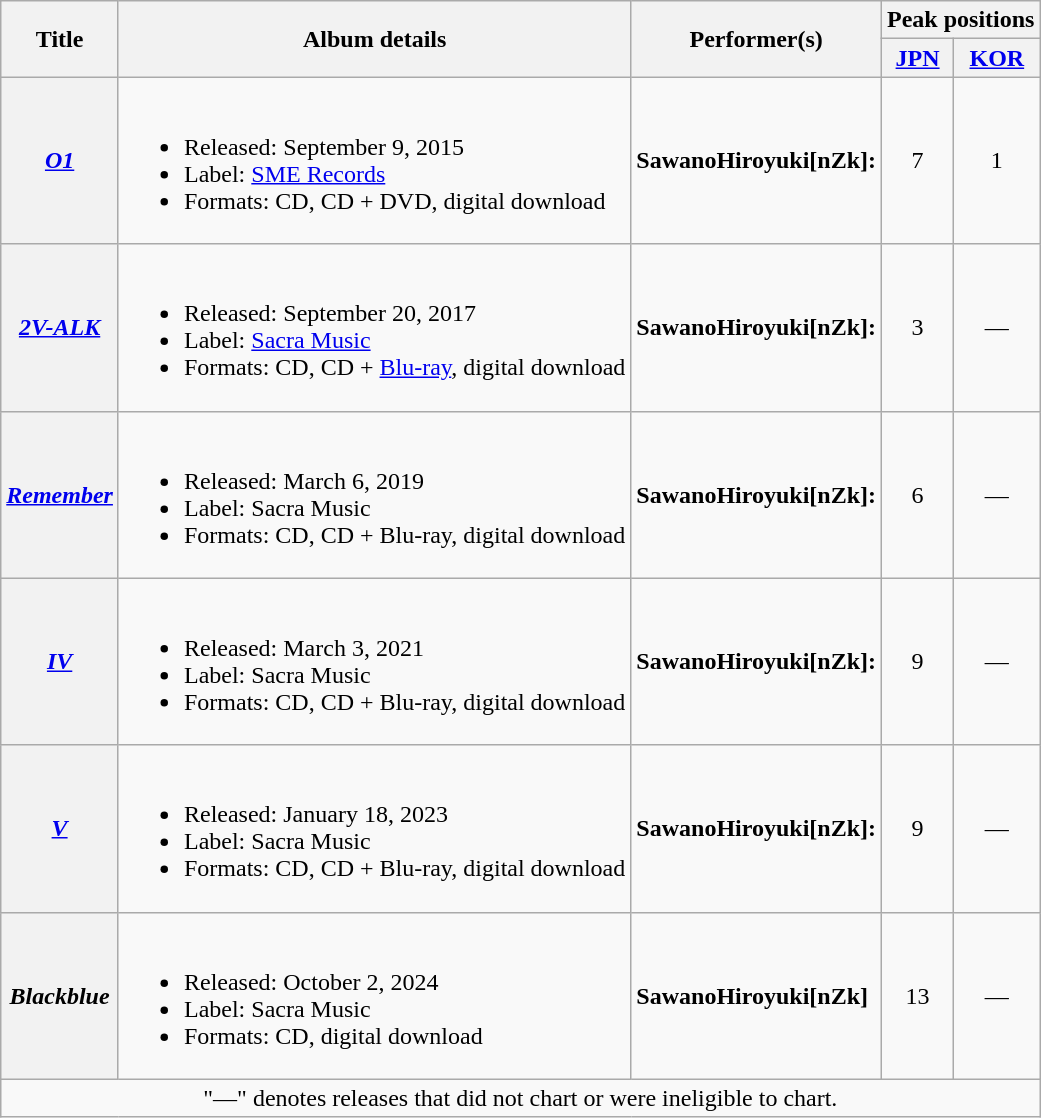<table class="wikitable plainrowheaders">
<tr>
<th scope="col" rowspan="2">Title</th>
<th scope="col" rowspan="2">Album details</th>
<th scope="col" rowspan="2">Performer(s)</th>
<th scope="col" colspan="2">Peak positions</th>
</tr>
<tr>
<th scope="col"><a href='#'>JPN</a> <br></th>
<th scope="col"><a href='#'>KOR</a> <br></th>
</tr>
<tr>
<th scope="row"><em><a href='#'>O1</a></em></th>
<td><br><ul><li>Released: September 9, 2015 </li><li>Label: <a href='#'>SME Records</a></li><li>Formats: CD, CD + DVD, digital download</li></ul></td>
<td><strong>SawanoHiroyuki[nZk]:</strong></td>
<td align="center">7</td>
<td align="center">1</td>
</tr>
<tr>
<th scope="row"><em><a href='#'>2V-ALK</a></em></th>
<td><br><ul><li>Released: September 20, 2017 </li><li>Label: <a href='#'>Sacra Music</a></li><li>Formats: CD, CD + <a href='#'>Blu-ray</a>, digital download</li></ul></td>
<td><strong>SawanoHiroyuki[nZk]:</strong></td>
<td align="center">3</td>
<td align="center">—</td>
</tr>
<tr>
<th scope="row"><em><a href='#'>Remember</a></em></th>
<td><br><ul><li>Released: March 6, 2019 </li><li>Label: Sacra Music</li><li>Formats: CD, CD + Blu-ray, digital download</li></ul></td>
<td><strong>SawanoHiroyuki[nZk]:</strong></td>
<td align="center">6</td>
<td align="center">—</td>
</tr>
<tr>
<th scope="row"><em><a href='#'>IV</a></em></th>
<td><br><ul><li>Released: March 3, 2021 </li><li>Label: Sacra Music</li><li>Formats: CD, CD + Blu-ray, digital download</li></ul></td>
<td><strong>SawanoHiroyuki[nZk]:</strong></td>
<td align="center">9</td>
<td align="center">—</td>
</tr>
<tr>
<th scope="row"><em><a href='#'>V</a></em></th>
<td><br><ul><li>Released: January 18, 2023 </li><li>Label: Sacra Music</li><li>Formats: CD, CD + Blu-ray, digital download</li></ul></td>
<td><strong>SawanoHiroyuki[nZk]:</strong></td>
<td align="center">9</td>
<td align="center">—</td>
</tr>
<tr>
<th scope="row"><em>Blackblue</em></th>
<td><br><ul><li>Released: October 2, 2024 </li><li>Label: Sacra Music</li><li>Formats: CD, digital download</li></ul></td>
<td><strong>SawanoHiroyuki[nZk]</strong></td>
<td align="center">13</td>
<td align="center">—</td>
</tr>
<tr>
<td align="center" colspan="9">"—" denotes releases that did not chart or were ineligible to chart.</td>
</tr>
</table>
